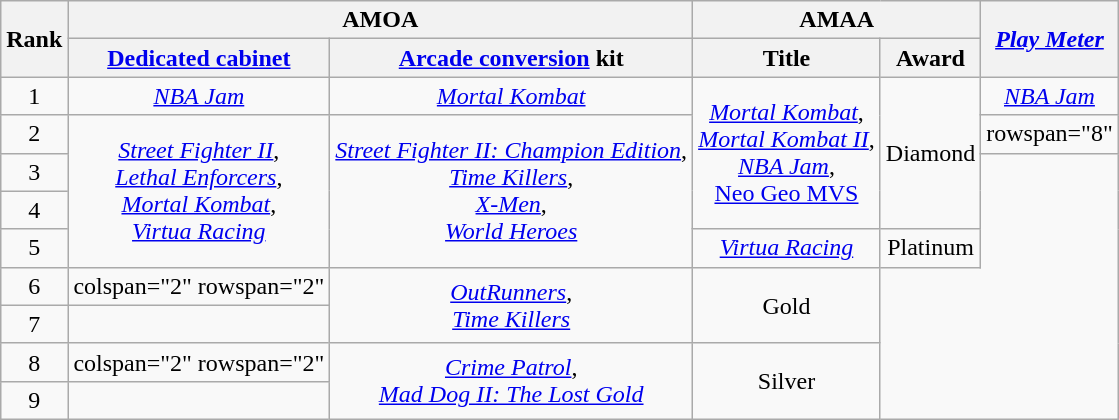<table class="wikitable sortable" style="text-align:center">
<tr>
<th rowspan="2">Rank</th>
<th colspan="2">AMOA</th>
<th colspan="2">AMAA</th>
<th rowspan="2"><em><a href='#'>Play Meter</a></em></th>
</tr>
<tr>
<th><a href='#'>Dedicated cabinet</a></th>
<th><a href='#'>Arcade conversion</a> kit</th>
<th>Title</th>
<th>Award</th>
</tr>
<tr>
<td>1</td>
<td><em><a href='#'>NBA Jam</a></em></td>
<td><em><a href='#'>Mortal Kombat</a></em></td>
<td rowspan="4"><em><a href='#'>Mortal Kombat</a></em>, <br> <em><a href='#'>Mortal Kombat II</a></em>, <br> <em><a href='#'>NBA Jam</a></em>, <br> <a href='#'>Neo Geo MVS</a></td>
<td rowspan="4">Diamond</td>
<td><em><a href='#'>NBA Jam</a></em></td>
</tr>
<tr>
<td>2</td>
<td rowspan="4"><em><a href='#'>Street Fighter II</a></em>, <br> <em><a href='#'>Lethal Enforcers</a></em>, <br> <em><a href='#'>Mortal Kombat</a></em>, <br> <em><a href='#'>Virtua Racing</a></em></td>
<td rowspan="4"><em><a href='#'>Street Fighter II: Champion Edition</a></em>, <br> <em><a href='#'>Time Killers</a></em>, <br> <em><a href='#'>X-Men</a></em>, <br> <em><a href='#'>World Heroes</a></em></td>
<td>rowspan="8" </td>
</tr>
<tr>
<td>3</td>
</tr>
<tr>
<td>4</td>
</tr>
<tr>
<td>5</td>
<td><em><a href='#'>Virtua Racing</a></em></td>
<td>Platinum</td>
</tr>
<tr>
<td>6</td>
<td>colspan="2" rowspan="2" </td>
<td rowspan="2"><em><a href='#'>OutRunners</a></em>, <br> <em><a href='#'>Time Killers</a></em></td>
<td rowspan="2">Gold</td>
</tr>
<tr>
<td>7</td>
</tr>
<tr>
<td>8</td>
<td>colspan="2" rowspan="2" </td>
<td rowspan="2"><em><a href='#'>Crime Patrol</a></em>, <br> <em><a href='#'>Mad Dog II: The Lost Gold</a></em></td>
<td rowspan="2">Silver</td>
</tr>
<tr>
<td>9</td>
</tr>
</table>
